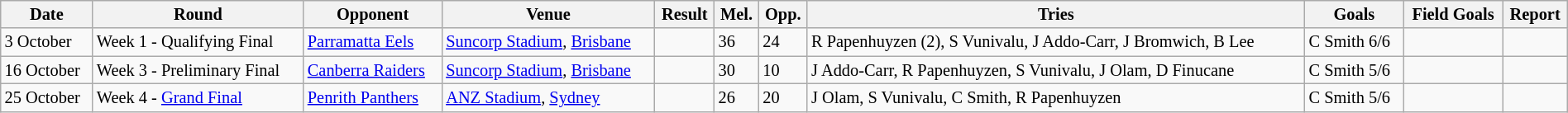<table class="wikitable"  style="font-size:85%; width:100%;">
<tr>
<th>Date</th>
<th>Round</th>
<th>Opponent</th>
<th>Venue</th>
<th>Result</th>
<th>Mel.</th>
<th>Opp.</th>
<th>Tries</th>
<th>Goals</th>
<th>Field Goals</th>
<th>Report</th>
</tr>
<tr>
<td>3 October</td>
<td>Week 1 - Qualifying Final</td>
<td> <a href='#'>Parramatta Eels</a></td>
<td><a href='#'>Suncorp Stadium</a>, <a href='#'>Brisbane</a></td>
<td></td>
<td>36</td>
<td>24</td>
<td>R Papenhuyzen (2), S Vunivalu, J Addo-Carr, J Bromwich, B Lee</td>
<td>C Smith 6/6</td>
<td></td>
<td></td>
</tr>
<tr>
<td>16 October</td>
<td>Week 3 - Preliminary Final</td>
<td> <a href='#'>Canberra Raiders</a></td>
<td><a href='#'>Suncorp Stadium</a>, <a href='#'>Brisbane</a></td>
<td></td>
<td>30</td>
<td>10</td>
<td>J Addo-Carr, R Papenhuyzen, S Vunivalu, J Olam, D Finucane</td>
<td>C Smith 5/6</td>
<td></td>
<td></td>
</tr>
<tr>
<td>25 October</td>
<td>Week 4 - <a href='#'>Grand Final</a></td>
<td> <a href='#'>Penrith Panthers</a></td>
<td><a href='#'>ANZ Stadium</a>, <a href='#'>Sydney</a></td>
<td></td>
<td>26</td>
<td>20</td>
<td>J Olam, S Vunivalu, C Smith, R Papenhuyzen</td>
<td>C Smith 5/6</td>
<td></td>
<td></td>
</tr>
</table>
